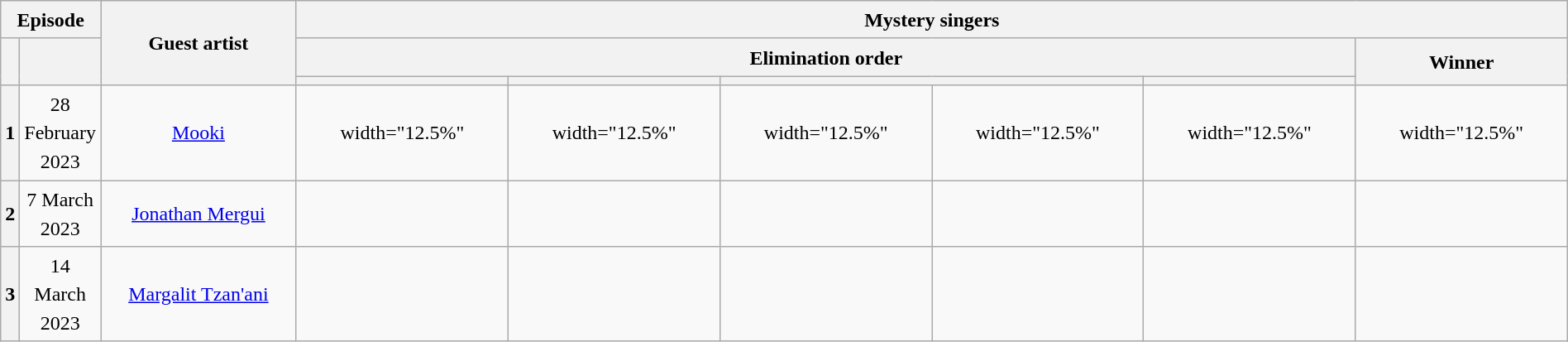<table class="wikitable plainrowheaders mw-collapsible" style="text-align:center; line-height:23px; width:100%;">
<tr>
<th colspan="2" width="1%">Episode</th>
<th rowspan="3" width="12.5%">Guest artist</th>
<th colspan="6">Mystery singers<br></th>
</tr>
<tr>
<th rowspan="2"></th>
<th rowspan="2"></th>
<th colspan="5">Elimination order</th>
<th rowspan="2">Winner</th>
</tr>
<tr>
<th></th>
<th></th>
<th colspan="2"></th>
<th></th>
</tr>
<tr>
<th>1</th>
<td>28 February 2023</td>
<td><a href='#'>Mooki</a></td>
<td>width="12.5%" </td>
<td>width="12.5%" </td>
<td>width="12.5%" </td>
<td>width="12.5%" </td>
<td>width="12.5%" </td>
<td>width="12.5%" </td>
</tr>
<tr>
<th>2</th>
<td>7 March 2023</td>
<td><a href='#'>Jonathan Mergui</a><br></td>
<td></td>
<td></td>
<td></td>
<td></td>
<td></td>
<td></td>
</tr>
<tr>
<th>3</th>
<td>14 March 2023</td>
<td><a href='#'>Margalit Tzan'ani</a><br></td>
<td></td>
<td></td>
<td></td>
<td></td>
<td></td>
<td></td>
</tr>
</table>
